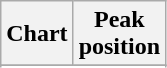<table class="wikitable sortable plainrowheaders">
<tr>
<th>Chart</th>
<th>Peak<br>position</th>
</tr>
<tr>
</tr>
<tr>
</tr>
</table>
